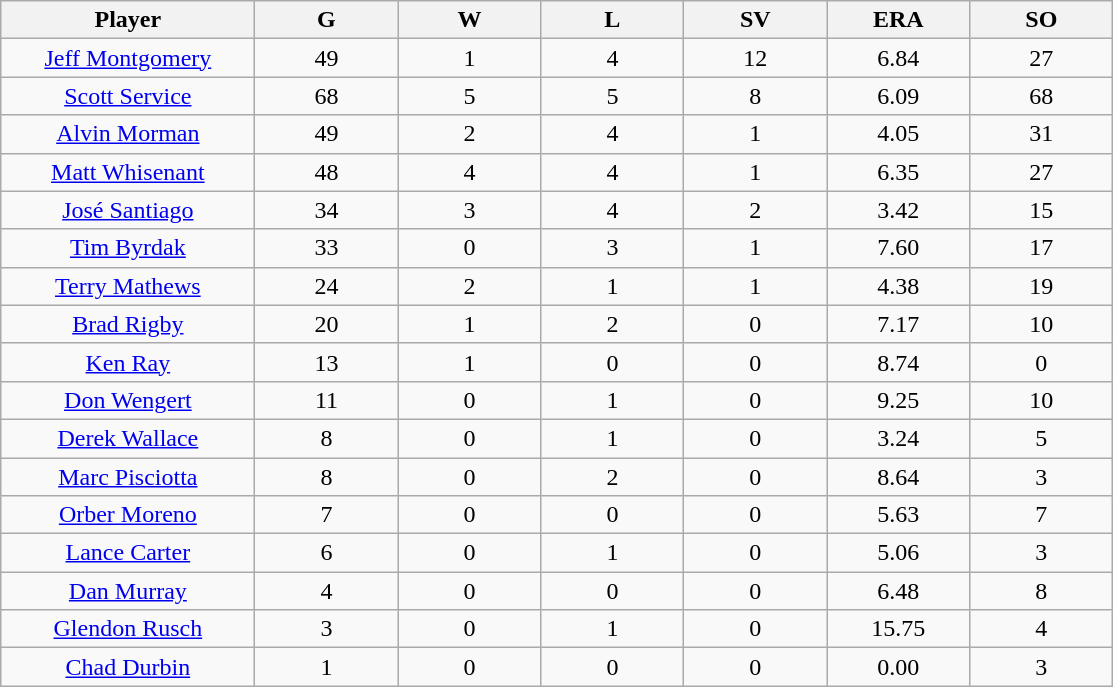<table class="wikitable sortable">
<tr>
<th bgcolor="#DDDDFF" width="16%">Player</th>
<th bgcolor="#DDDDFF" width="9%">G</th>
<th bgcolor="#DDDDFF" width="9%">W</th>
<th bgcolor="#DDDDFF" width="9%">L</th>
<th bgcolor="#DDDDFF" width="9%">SV</th>
<th bgcolor="#DDDDFF" width="9%">ERA</th>
<th bgcolor="#DDDDFF" width="9%">SO</th>
</tr>
<tr align="center">
<td><a href='#'>Jeff Montgomery</a></td>
<td>49</td>
<td>1</td>
<td>4</td>
<td>12</td>
<td>6.84</td>
<td>27</td>
</tr>
<tr align=center>
<td><a href='#'>Scott Service</a></td>
<td>68</td>
<td>5</td>
<td>5</td>
<td>8</td>
<td>6.09</td>
<td>68</td>
</tr>
<tr align=center>
<td><a href='#'>Alvin Morman</a></td>
<td>49</td>
<td>2</td>
<td>4</td>
<td>1</td>
<td>4.05</td>
<td>31</td>
</tr>
<tr align=center>
<td><a href='#'>Matt Whisenant</a></td>
<td>48</td>
<td>4</td>
<td>4</td>
<td>1</td>
<td>6.35</td>
<td>27</td>
</tr>
<tr align=center>
<td><a href='#'>José Santiago</a></td>
<td>34</td>
<td>3</td>
<td>4</td>
<td>2</td>
<td>3.42</td>
<td>15</td>
</tr>
<tr align=center>
<td><a href='#'>Tim Byrdak</a></td>
<td>33</td>
<td>0</td>
<td>3</td>
<td>1</td>
<td>7.60</td>
<td>17</td>
</tr>
<tr align=center>
<td><a href='#'>Terry Mathews</a></td>
<td>24</td>
<td>2</td>
<td>1</td>
<td>1</td>
<td>4.38</td>
<td>19</td>
</tr>
<tr align=center>
<td><a href='#'>Brad Rigby</a></td>
<td>20</td>
<td>1</td>
<td>2</td>
<td>0</td>
<td>7.17</td>
<td>10</td>
</tr>
<tr align=center>
<td><a href='#'>Ken Ray</a></td>
<td>13</td>
<td>1</td>
<td>0</td>
<td>0</td>
<td>8.74</td>
<td>0</td>
</tr>
<tr align=center>
<td><a href='#'>Don Wengert</a></td>
<td>11</td>
<td>0</td>
<td>1</td>
<td>0</td>
<td>9.25</td>
<td>10</td>
</tr>
<tr align=center>
<td><a href='#'>Derek Wallace</a></td>
<td>8</td>
<td>0</td>
<td>1</td>
<td>0</td>
<td>3.24</td>
<td>5</td>
</tr>
<tr align=center>
<td><a href='#'>Marc Pisciotta</a></td>
<td>8</td>
<td>0</td>
<td>2</td>
<td>0</td>
<td>8.64</td>
<td>3</td>
</tr>
<tr align=center>
<td><a href='#'>Orber Moreno</a></td>
<td>7</td>
<td>0</td>
<td>0</td>
<td>0</td>
<td>5.63</td>
<td>7</td>
</tr>
<tr align=center>
<td><a href='#'>Lance Carter</a></td>
<td>6</td>
<td>0</td>
<td>1</td>
<td>0</td>
<td>5.06</td>
<td>3</td>
</tr>
<tr align=center>
<td><a href='#'>Dan Murray</a></td>
<td>4</td>
<td>0</td>
<td>0</td>
<td>0</td>
<td>6.48</td>
<td>8</td>
</tr>
<tr align=center>
<td><a href='#'>Glendon Rusch</a></td>
<td>3</td>
<td>0</td>
<td>1</td>
<td>0</td>
<td>15.75</td>
<td>4</td>
</tr>
<tr align=center>
<td><a href='#'>Chad Durbin</a></td>
<td>1</td>
<td>0</td>
<td>0</td>
<td>0</td>
<td>0.00</td>
<td>3</td>
</tr>
</table>
